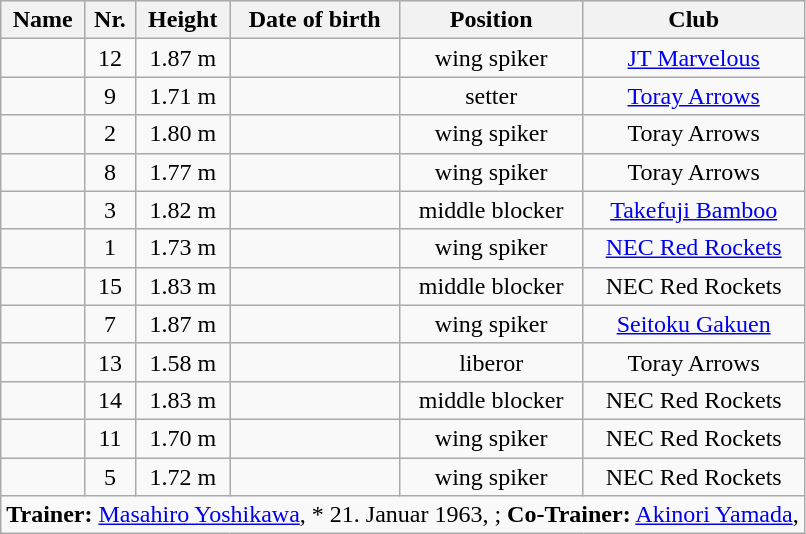<table class="wikitable sortable" style="margin-bottom:0">
<tr style="text-align:center; background:lavender;">
<th>Name</th>
<th>Nr.</th>
<th>Height</th>
<th>Date of birth</th>
<th>Position</th>
<th>Club</th>
</tr>
<tr style="text-align:center;">
<td align="left"></td>
<td>12</td>
<td>1.87 m</td>
<td></td>
<td>wing spiker</td>
<td><a href='#'>JT Marvelous</a></td>
</tr>
<tr style="text-align:center;">
<td align="left"></td>
<td>9</td>
<td>1.71 m</td>
<td></td>
<td>setter</td>
<td><a href='#'>Toray Arrows</a></td>
</tr>
<tr style="text-align:center;">
<td align="left"></td>
<td>2</td>
<td>1.80 m</td>
<td></td>
<td>wing spiker</td>
<td>Toray Arrows</td>
</tr>
<tr style="text-align:center;">
<td align="left"></td>
<td>8</td>
<td>1.77 m</td>
<td></td>
<td>wing spiker</td>
<td>Toray Arrows</td>
</tr>
<tr style="text-align:center;">
<td align="left"></td>
<td>3</td>
<td>1.82 m</td>
<td></td>
<td>middle blocker</td>
<td><a href='#'>Takefuji Bamboo</a></td>
</tr>
<tr style="text-align:center;">
<td align="left"></td>
<td>1</td>
<td>1.73 m</td>
<td></td>
<td>wing spiker</td>
<td><a href='#'>NEC Red Rockets</a></td>
</tr>
<tr style="text-align:center;">
<td align="left"></td>
<td>15</td>
<td>1.83 m</td>
<td></td>
<td>middle blocker</td>
<td>NEC Red Rockets</td>
</tr>
<tr style="text-align:center;">
<td align="left"></td>
<td>7</td>
<td>1.87 m</td>
<td></td>
<td>wing spiker</td>
<td><a href='#'>Seitoku Gakuen</a></td>
</tr>
<tr style="text-align:center;">
<td align="left"></td>
<td>13</td>
<td>1.58 m</td>
<td></td>
<td>liberor</td>
<td>Toray Arrows</td>
</tr>
<tr style="text-align:center;">
<td align="left"></td>
<td>14</td>
<td>1.83 m</td>
<td></td>
<td>middle blocker</td>
<td>NEC Red Rockets</td>
</tr>
<tr style="text-align:center;">
<td align="left"></td>
<td>11</td>
<td>1.70 m</td>
<td></td>
<td>wing spiker</td>
<td>NEC Red Rockets</td>
</tr>
<tr style="text-align:center;">
<td align="left"></td>
<td>5</td>
<td>1.72 m</td>
<td></td>
<td>wing spiker</td>
<td>NEC Red Rockets</td>
</tr>
<tr class="sortbottom">
<td colspan="6"><strong>Trainer:</strong> <a href='#'>Masahiro Yoshikawa</a>, * 21. Januar 1963, ; <strong>Co-Trainer:</strong> <a href='#'>Akinori Yamada</a>, </td>
</tr>
</table>
